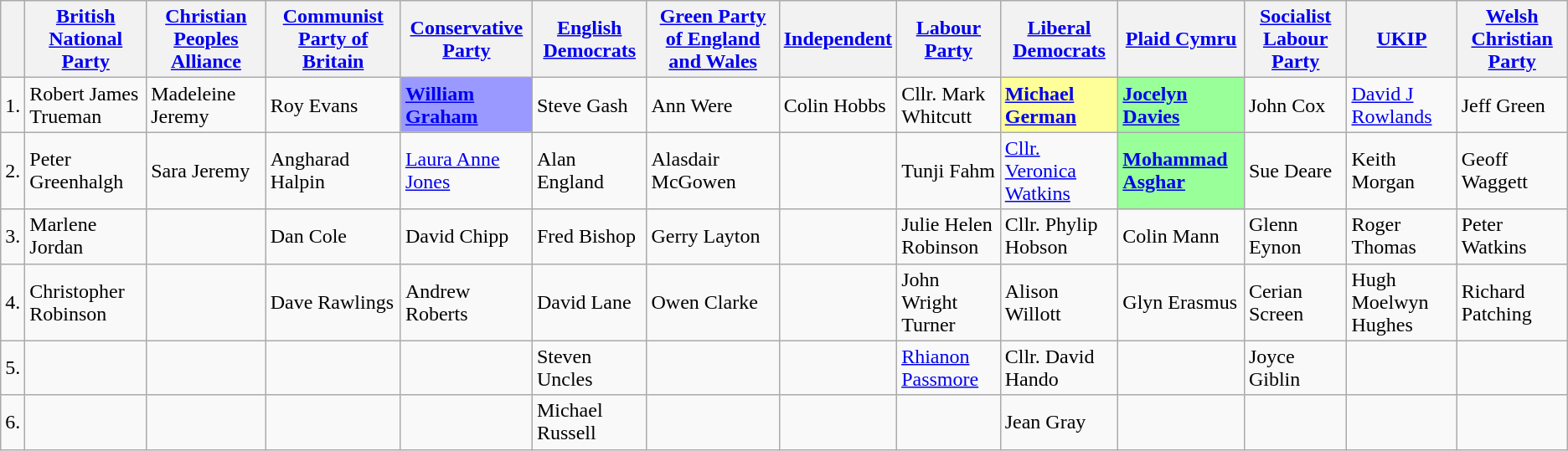<table class="wikitable">
<tr>
<th></th>
<th><a href='#'>British National Party</a></th>
<th><a href='#'>Christian Peoples Alliance</a></th>
<th><a href='#'>Communist Party of Britain</a></th>
<th><a href='#'>Conservative Party</a></th>
<th><a href='#'>English Democrats</a></th>
<th><a href='#'>Green Party of England and Wales</a></th>
<th><a href='#'>Independent</a></th>
<th><a href='#'>Labour Party</a></th>
<th><a href='#'>Liberal Democrats</a></th>
<th><a href='#'>Plaid Cymru</a></th>
<th><a href='#'>Socialist Labour Party</a></th>
<th><a href='#'>UKIP</a></th>
<th><a href='#'>Welsh Christian Party</a></th>
</tr>
<tr>
<td>1.</td>
<td>Robert James Trueman</td>
<td>Madeleine Jeremy</td>
<td>Roy Evans</td>
<td style="background: #9999FF"><strong><a href='#'>William Graham</a></strong></td>
<td>Steve Gash</td>
<td>Ann Were</td>
<td>Colin Hobbs</td>
<td>Cllr. Mark Whitcutt</td>
<td style="background: #FFFF99"><strong><a href='#'>Michael German</a></strong></td>
<td style="background: #99FF99"><strong><a href='#'>Jocelyn Davies</a></strong></td>
<td>John Cox</td>
<td><a href='#'>David J Rowlands</a></td>
<td>Jeff Green</td>
</tr>
<tr>
<td>2.</td>
<td>Peter Greenhalgh</td>
<td>Sara Jeremy</td>
<td>Angharad Halpin</td>
<td><a href='#'>Laura Anne Jones</a></td>
<td>Alan England</td>
<td>Alasdair McGowen</td>
<td></td>
<td>Tunji Fahm</td>
<td><a href='#'>Cllr. Veronica Watkins</a></td>
<td style="background: #99FF99"><strong><a href='#'>Mohammad Asghar</a></strong></td>
<td>Sue Deare</td>
<td>Keith Morgan</td>
<td>Geoff Waggett</td>
</tr>
<tr>
<td>3.</td>
<td>Marlene Jordan</td>
<td></td>
<td>Dan Cole</td>
<td>David Chipp</td>
<td>Fred Bishop</td>
<td>Gerry Layton</td>
<td></td>
<td>Julie Helen Robinson</td>
<td>Cllr. Phylip Hobson</td>
<td>Colin Mann</td>
<td>Glenn Eynon</td>
<td>Roger Thomas</td>
<td>Peter Watkins</td>
</tr>
<tr>
<td>4.</td>
<td>Christopher Robinson</td>
<td></td>
<td>Dave Rawlings</td>
<td>Andrew Roberts</td>
<td>David Lane</td>
<td>Owen Clarke</td>
<td></td>
<td>John Wright Turner</td>
<td>Alison Willott</td>
<td>Glyn Erasmus</td>
<td>Cerian Screen</td>
<td>Hugh Moelwyn Hughes</td>
<td>Richard Patching</td>
</tr>
<tr>
<td>5.</td>
<td></td>
<td></td>
<td></td>
<td></td>
<td>Steven Uncles</td>
<td></td>
<td></td>
<td><a href='#'>Rhianon Passmore</a></td>
<td>Cllr. David Hando</td>
<td></td>
<td>Joyce Giblin</td>
<td></td>
<td></td>
</tr>
<tr>
<td>6.</td>
<td></td>
<td></td>
<td></td>
<td></td>
<td>Michael Russell</td>
<td></td>
<td></td>
<td></td>
<td>Jean Gray</td>
<td></td>
<td></td>
<td></td>
<td></td>
</tr>
</table>
